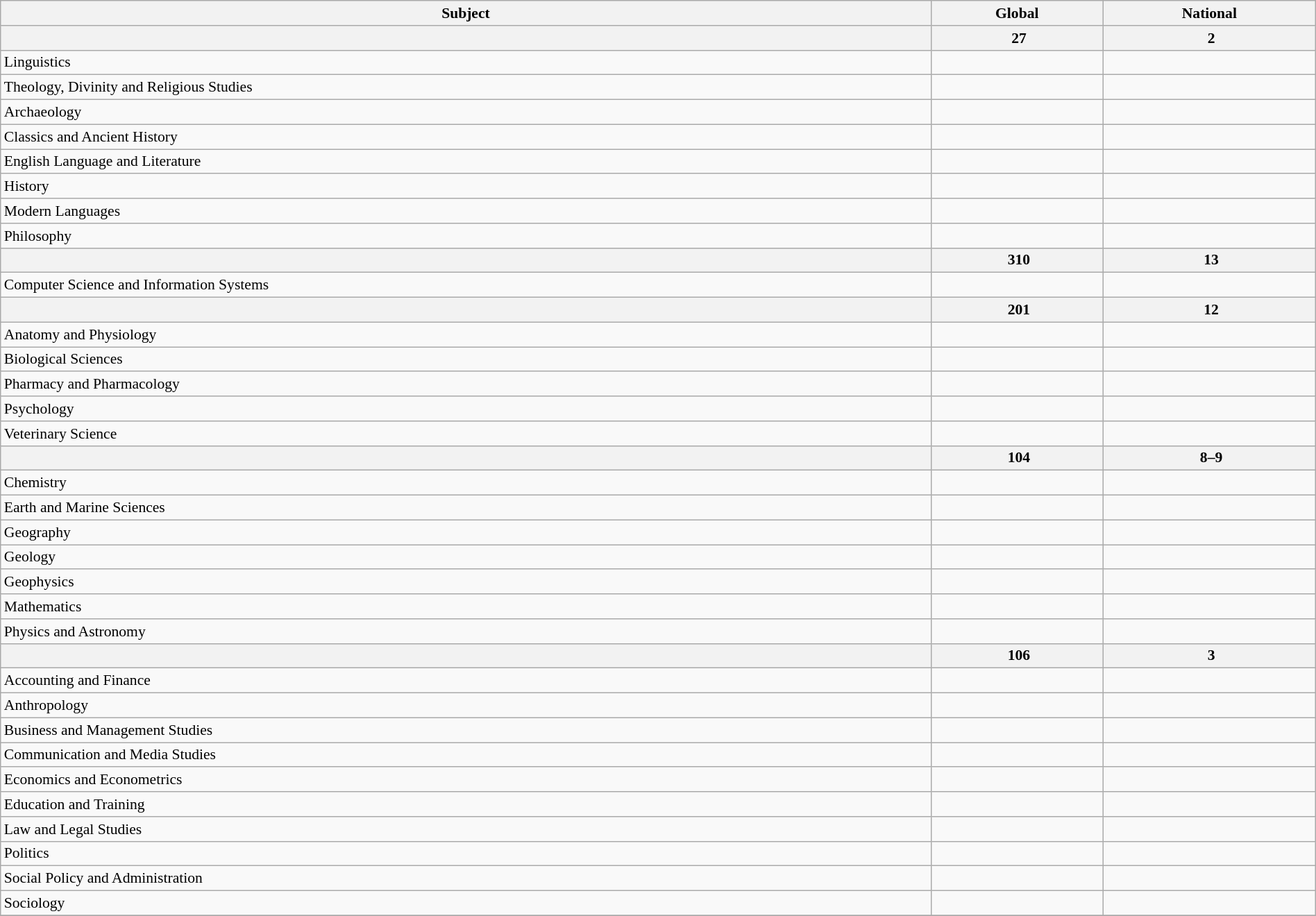<table class="wikitable sortable" style="width: 100%; font-size: 90%">
<tr>
<th>Subject</th>
<th>Global</th>
<th>National</th>
</tr>
<tr>
<th></th>
<th data-sort-value="27"> 27</th>
<th data-sort-value="2"> 2</th>
</tr>
<tr>
<td>Linguistics</td>
<td data-sort-value="101–150"></td>
<td data-sort-value="4–10"></td>
</tr>
<tr>
<td>Theology, Divinity and Religious Studies</td>
<td data-sort-value="51–100"></td>
<td data-sort-value="7–10"></td>
</tr>
<tr>
<td>Archaeology</td>
<td data-sort-value="17"></td>
<td data-sort-value="3"></td>
</tr>
<tr>
<td>Classics and Ancient History</td>
<td data-sort-value="20"></td>
<td data-sort-value="4"></td>
</tr>
<tr>
<td>English Language and Literature</td>
<td data-sort-value="43"></td>
<td data-sort-value="1"></td>
</tr>
<tr>
<td>History</td>
<td data-sort-value="28"></td>
<td data-sort-value="2"></td>
</tr>
<tr>
<td>Modern Languages</td>
<td data-sort-value="28"></td>
<td data-sort-value="1"></td>
</tr>
<tr>
<td>Philosophy</td>
<td data-sort-value="38"></td>
<td data-sort-value="4"></td>
</tr>
<tr>
<th></th>
<th data-sort-value="310"> 310</th>
<th data-sort-value="13"> 13</th>
</tr>
<tr>
<td>Computer Science and Information Systems</td>
<td data-sort-value="201–250"></td>
<td data-sort-value="9–12"></td>
</tr>
<tr>
<th></th>
<th data-sort-value="201"> 201</th>
<th data-sort-value="12"> 12</th>
</tr>
<tr>
<td>Anatomy and Physiology</td>
<td data-sort-value="51–100"></td>
<td data-sort-value="2–6"></td>
</tr>
<tr>
<td>Biological Sciences</td>
<td data-sort-value="80"></td>
<td data-sort-value="5"></td>
</tr>
<tr>
<td>Pharmacy and Pharmacology</td>
<td data-sort-value="77"></td>
<td data-sort-value="5"></td>
</tr>
<tr>
<td>Psychology</td>
<td data-sort-value="94"></td>
<td data-sort-value="3"></td>
</tr>
<tr>
<td>Veterinary Science</td>
<td data-sort-value="46"></td>
<td data-sort-value="2"></td>
</tr>
<tr>
<th></th>
<th data-sort-value="104"> 104</th>
<th data-sort-value="8–9"> 8–9</th>
</tr>
<tr>
<td>Chemistry</td>
<td data-sort-value="90"></td>
<td data-sort-value="7"></td>
</tr>
<tr>
<td>Earth and Marine Sciences</td>
<td data-sort-value="101–150"></td>
<td data-sort-value="7–13"></td>
</tr>
<tr>
<td>Geography</td>
<td data-sort-value="30"></td>
<td data-sort-value="2"></td>
</tr>
<tr>
<td>Geology</td>
<td data-sort-value="101–150"></td>
<td data-sort-value="7–13"></td>
</tr>
<tr>
<td>Geophysics</td>
<td data-sort-value="101–150"></td>
<td data-sort-value="7–13"></td>
</tr>
<tr>
<td>Mathematics</td>
<td data-sort-value="113"></td>
<td data-sort-value="5–6"></td>
</tr>
<tr>
<td>Physics and Astronomy</td>
<td data-sort-value="140"></td>
<td data-sort-value="12"></td>
</tr>
<tr>
<th></th>
<th data-sort-value="106"> 106</th>
<th data-sort-value="3"> 3</th>
</tr>
<tr>
<td>Accounting and Finance</td>
<td data-sort-value="201–250"></td>
<td data-sort-value="6–7"></td>
</tr>
<tr>
<td>Anthropology</td>
<td data-sort-value="32"></td>
<td data-sort-value="2"></td>
</tr>
<tr>
<td>Business and Management Studies</td>
<td data-sort-value="201–250"></td>
<td data-sort-value="5–8"></td>
</tr>
<tr>
<td>Communication and Media Studies</td>
<td data-sort-value="39"></td>
<td data-sort-value="2"></td>
</tr>
<tr>
<td>Economics and Econometrics</td>
<td data-sort-value="151–200"></td>
<td data-sort-value="5–8"></td>
</tr>
<tr>
<td>Education and Training</td>
<td data-sort-value="101–150"></td>
<td data-sort-value="2–5"></td>
</tr>
<tr>
<td>Law and Legal Studies</td>
<td data-sort-value="69"></td>
<td data-sort-value="4"></td>
</tr>
<tr>
<td>Politics</td>
<td data-sort-value="20"></td>
<td data-sort-value="1"></td>
</tr>
<tr>
<td>Social Policy and Administration</td>
<td data-sort-value="51–100"></td>
<td data-sort-value="1–2"></td>
</tr>
<tr>
<td>Sociology</td>
<td data-sort-value="30"></td>
<td data-sort-value="1"></td>
</tr>
<tr>
</tr>
</table>
